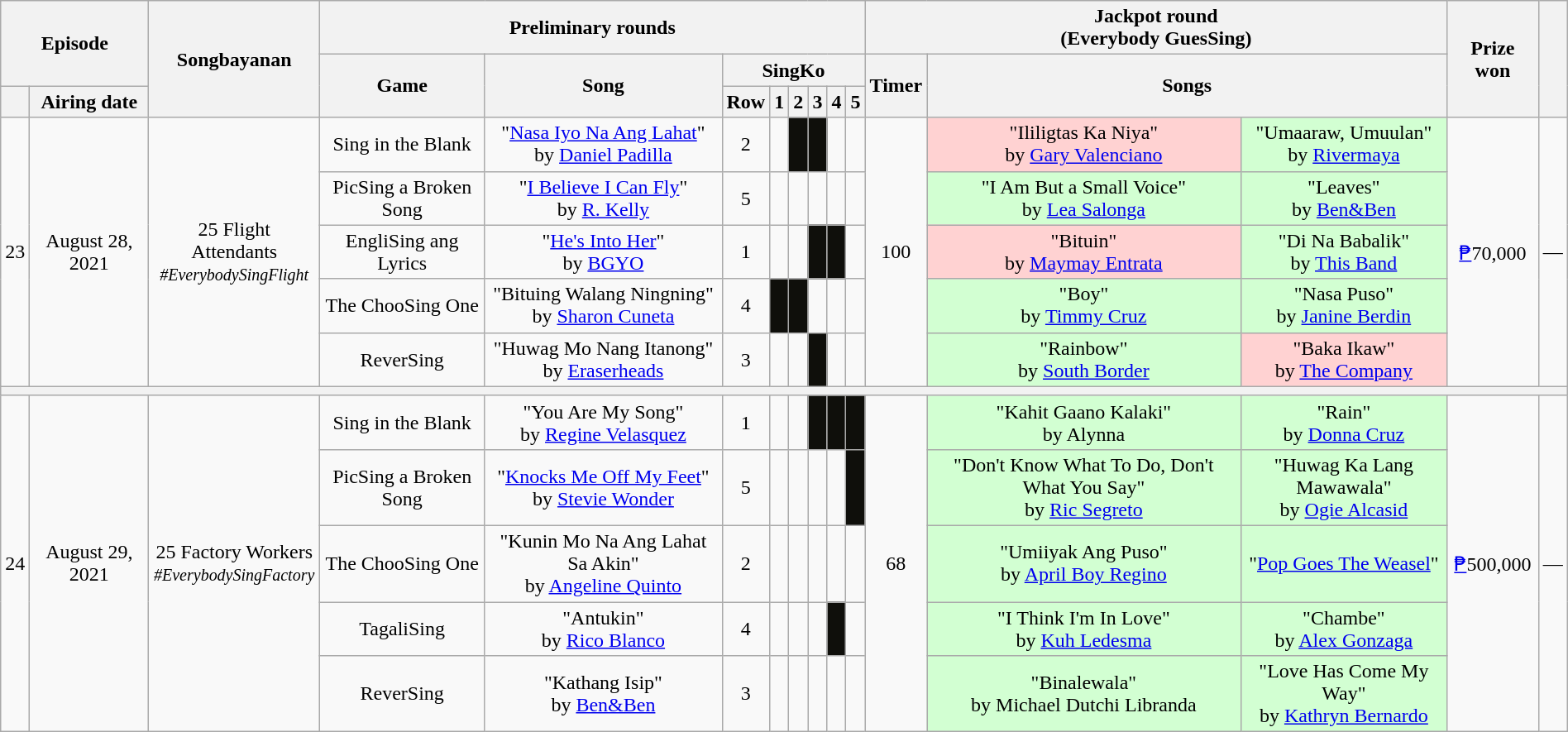<table class="wikitable mw-collapsible mw-collapsed" style="text-align:center; width:100%">
<tr>
<th colspan=2 rowspan=2>Episode</th>
<th rowspan=3>Songbayanan</th>
<th colspan=8>Preliminary rounds</th>
<th colspan=3>Jackpot round<br>(Everybody GuesSing)</th>
<th rowspan=3>Prize won</th>
<th rowspan=3></th>
</tr>
<tr>
<th rowspan=2>Game</th>
<th rowspan=2>Song</th>
<th colspan=6>SingKo</th>
<th rowspan=2>Timer</th>
<th colspan=2 rowspan=2>Songs</th>
</tr>
<tr>
<th></th>
<th>Airing date</th>
<th>Row</th>
<th>1</th>
<th>2</th>
<th>3</th>
<th>4</th>
<th>5</th>
</tr>
<tr>
<td rowspan=5>23</td>
<td rowspan=5>August 28, 2021</td>
<td rowspan=5>25 Flight Attendants<br><small><em>#EverybodySingFlight</em></small></td>
<td>Sing in the Blank</td>
<td>"<a href='#'>Nasa Iyo Na Ang Lahat</a>"<br>by <a href='#'>Daniel Padilla</a></td>
<td>2</td>
<td></td>
<td bgcolor=FFB></td>
<td bgcolor=FFB></td>
<td></td>
<td></td>
<td rowspan=5>100 </td>
<td bgcolor=FFD2D2>"Ililigtas Ka Niya"<br>by <a href='#'>Gary Valenciano</a></td>
<td bgcolor=D2FFD2>"Umaaraw, Umuulan"<br>by <a href='#'>Rivermaya</a></td>
<td rowspan=5><a href='#'>₱</a>70,000</td>
<td rowspan=5>—</td>
</tr>
<tr>
<td>PicSing a Broken Song</td>
<td>"<a href='#'>I Believe I Can Fly</a>"<br>by <a href='#'>R. Kelly</a></td>
<td>5</td>
<td></td>
<td></td>
<td></td>
<td></td>
<td></td>
<td bgcolor=D2FFD2>"I Am But a Small Voice"<br>by <a href='#'>Lea Salonga</a></td>
<td bgcolor=D2FFD2>"Leaves"<br>by <a href='#'>Ben&Ben</a></td>
</tr>
<tr>
<td>EngliSing ang Lyrics</td>
<td>"<a href='#'>He's Into Her</a>"<br>by <a href='#'>BGYO</a></td>
<td>1</td>
<td></td>
<td></td>
<td bgcolor=FFB></td>
<td bgcolor=FFB></td>
<td></td>
<td bgcolor=FFD2D2>"Bituin"<br>by <a href='#'>Maymay Entrata</a></td>
<td bgcolor=D2FFD2>"Di Na Babalik"<br>by <a href='#'>This Band</a></td>
</tr>
<tr>
<td>The ChooSing One</td>
<td>"Bituing Walang Ningning"<br>by <a href='#'>Sharon Cuneta</a></td>
<td>4</td>
<td bgcolor=FFB></td>
<td bgcolor=FFB></td>
<td></td>
<td></td>
<td></td>
<td bgcolor=D2FFD2>"Boy"<br>by <a href='#'>Timmy Cruz</a></td>
<td bgcolor=D2FFD2>"Nasa Puso"<br>by <a href='#'>Janine Berdin</a></td>
</tr>
<tr>
<td>ReverSing</td>
<td>"Huwag Mo Nang Itanong"<br>by <a href='#'>Eraserheads</a></td>
<td>3</td>
<td></td>
<td></td>
<td bgcolor=FFB></td>
<td></td>
<td></td>
<td bgcolor=D2FFD2>"Rainbow"<br>by <a href='#'>South Border</a></td>
<td bgcolor=FFD2D2>"Baka Ikaw"<br>by <a href='#'>The Company</a></td>
</tr>
<tr>
<th colspan=16 bgcolor=555></th>
</tr>
<tr>
<td rowspan=5>24</td>
<td rowspan=5>August 29, 2021</td>
<td rowspan=5>25 Factory Workers<br><small><em>#EverybodySingFactory</em></small></td>
<td>Sing in the Blank</td>
<td>"You Are My Song"<br>by <a href='#'>Regine Velasquez</a></td>
<td>1</td>
<td></td>
<td></td>
<td bgcolor=FFB></td>
<td bgcolor=FFB></td>
<td bgcolor=FFB></td>
<td rowspan=5>68 </td>
<td bgcolor=D2FFD2>"Kahit Gaano Kalaki"<br>by Alynna</td>
<td bgcolor=D2FFD2>"Rain"<br>by <a href='#'>Donna Cruz</a></td>
<td rowspan=5><a href='#'>₱</a>500,000</td>
<td rowspan=5>—</td>
</tr>
<tr>
<td>PicSing a Broken Song</td>
<td>"<a href='#'>Knocks Me Off My Feet</a>"<br>by <a href='#'>Stevie Wonder</a></td>
<td>5</td>
<td></td>
<td></td>
<td></td>
<td></td>
<td bgcolor=FFB></td>
<td bgcolor=D2FFD2>"Don't Know What To Do, Don't What You Say"<br>by <a href='#'>Ric Segreto</a></td>
<td bgcolor=D2FFD2>"Huwag Ka Lang Mawawala"<br>by <a href='#'>Ogie Alcasid</a></td>
</tr>
<tr>
<td>The ChooSing One</td>
<td>"Kunin Mo Na Ang Lahat Sa Akin"<br>by <a href='#'>Angeline Quinto</a></td>
<td>2</td>
<td></td>
<td></td>
<td></td>
<td></td>
<td></td>
<td bgcolor=D2FFD2>"Umiiyak Ang Puso"<br>by <a href='#'>April Boy Regino</a></td>
<td bgcolor=D2FFD2>"<a href='#'>Pop Goes The Weasel</a>"</td>
</tr>
<tr>
<td>TagaliSing</td>
<td>"Antukin"<br>by <a href='#'>Rico Blanco</a></td>
<td>4</td>
<td></td>
<td></td>
<td></td>
<td bgcolor=FFB></td>
<td></td>
<td bgcolor=D2FFD2>"I Think I'm In Love"<br>by <a href='#'>Kuh Ledesma</a></td>
<td bgcolor=D2FFD2>"Chambe"<br>by <a href='#'>Alex Gonzaga</a></td>
</tr>
<tr>
<td>ReverSing</td>
<td>"Kathang Isip"<br>by <a href='#'>Ben&Ben</a></td>
<td>3</td>
<td></td>
<td></td>
<td></td>
<td></td>
<td></td>
<td bgcolor=D2FFD2>"Binalewala"<br>by Michael Dutchi Libranda</td>
<td bgcolor=D2FFD2>"Love Has Come My Way"<br>by <a href='#'>Kathryn Bernardo</a></td>
</tr>
</table>
